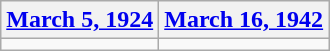<table class=wikitable>
<tr>
<th><a href='#'>March 5, 1924</a></th>
<th><a href='#'>March 16, 1942</a></th>
</tr>
<tr>
<td></td>
<td></td>
</tr>
</table>
